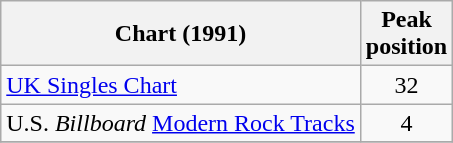<table class="wikitable sortable">
<tr>
<th>Chart (1991)</th>
<th>Peak<br>position</th>
</tr>
<tr>
<td><a href='#'>UK Singles Chart</a></td>
<td style="text-align:center;">32</td>
</tr>
<tr>
<td>U.S. <em>Billboard</em> <a href='#'>Modern Rock Tracks</a></td>
<td align="center">4</td>
</tr>
<tr>
</tr>
</table>
